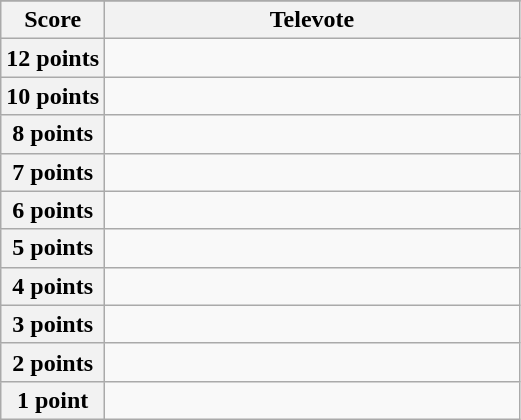<table class="wikitable">
<tr>
</tr>
<tr>
<th scope="col" width="20%">Score</th>
<th scope="col" width="80%">Televote</th>
</tr>
<tr>
<th scope="row">12 points</th>
<td></td>
</tr>
<tr>
<th scope="row">10 points</th>
<td></td>
</tr>
<tr>
<th scope="row">8 points</th>
<td></td>
</tr>
<tr>
<th scope="row">7 points</th>
<td></td>
</tr>
<tr>
<th scope="row">6 points</th>
<td></td>
</tr>
<tr>
<th scope="row">5 points</th>
<td></td>
</tr>
<tr>
<th scope="row">4 points</th>
<td></td>
</tr>
<tr>
<th scope="row">3 points</th>
<td></td>
</tr>
<tr>
<th scope="row">2 points</th>
<td></td>
</tr>
<tr>
<th scope="row">1 point</th>
<td></td>
</tr>
</table>
